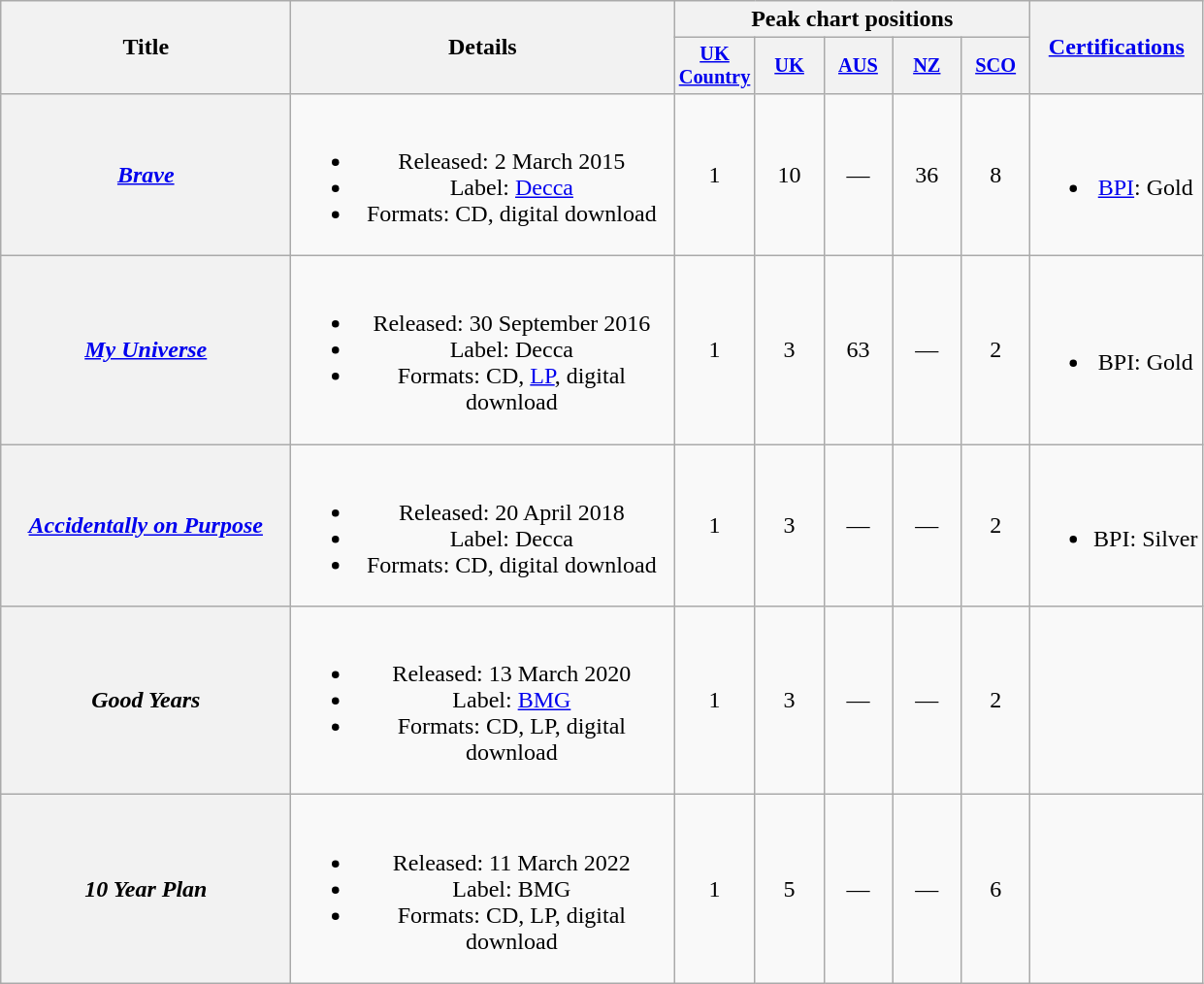<table class="wikitable plainrowheaders" style="text-align:center;">
<tr>
<th scope="col" rowspan="2" style="width:12em;">Title</th>
<th scope="col" rowspan="2" style="width:16em;">Details</th>
<th scope="col" colspan="5">Peak chart positions</th>
<th scope="col" rowspan="2"><a href='#'>Certifications</a></th>
</tr>
<tr>
<th scope="col" style="width:3em;font-size:85%;"><a href='#'>UK Country</a></th>
<th scope="col" style="width:3em;font-size:85%;"><a href='#'>UK</a><br></th>
<th scope="col" style="width:3em;font-size:85%;"><a href='#'>AUS</a><br></th>
<th scope="col" style="width:3em;font-size:85%;"><a href='#'>NZ</a><br></th>
<th scope="col" style="width:3em;font-size:85%;"><a href='#'>SCO</a><br></th>
</tr>
<tr>
<th scope="row"><em><a href='#'>Brave</a></em></th>
<td><br><ul><li>Released: 2 March 2015</li><li>Label: <a href='#'>Decca</a></li><li>Formats: CD, digital download</li></ul></td>
<td>1</td>
<td>10</td>
<td>—</td>
<td>36</td>
<td>8</td>
<td><br><ul><li><a href='#'>BPI</a>: Gold</li></ul></td>
</tr>
<tr>
<th scope="row"><em><a href='#'>My Universe</a></em></th>
<td><br><ul><li>Released: 30 September 2016</li><li>Label: Decca</li><li>Formats: CD, <a href='#'>LP</a>, digital download</li></ul></td>
<td>1</td>
<td>3</td>
<td>63</td>
<td>—</td>
<td>2</td>
<td><br><ul><li>BPI: Gold</li></ul></td>
</tr>
<tr>
<th scope="row"><em><a href='#'>Accidentally on Purpose</a></em></th>
<td><br><ul><li>Released: 20 April 2018</li><li>Label: Decca</li><li>Formats: CD, digital download</li></ul></td>
<td>1</td>
<td>3</td>
<td>—</td>
<td>—</td>
<td>2</td>
<td><br><ul><li>BPI: Silver</li></ul></td>
</tr>
<tr>
<th scope="row"><em>Good Years</em></th>
<td><br><ul><li>Released: 13 March 2020</li><li>Label: <a href='#'>BMG</a></li><li>Formats: CD, LP, digital download</li></ul></td>
<td>1</td>
<td>3</td>
<td>—</td>
<td>—</td>
<td>2</td>
<td></td>
</tr>
<tr>
<th scope="row"><em>10 Year Plan</em></th>
<td><br><ul><li>Released: 11 March 2022</li><li>Label: BMG</li><li>Formats: CD, LP, digital download</li></ul></td>
<td>1</td>
<td>5</td>
<td>—</td>
<td>—</td>
<td>6</td>
<td></td>
</tr>
</table>
